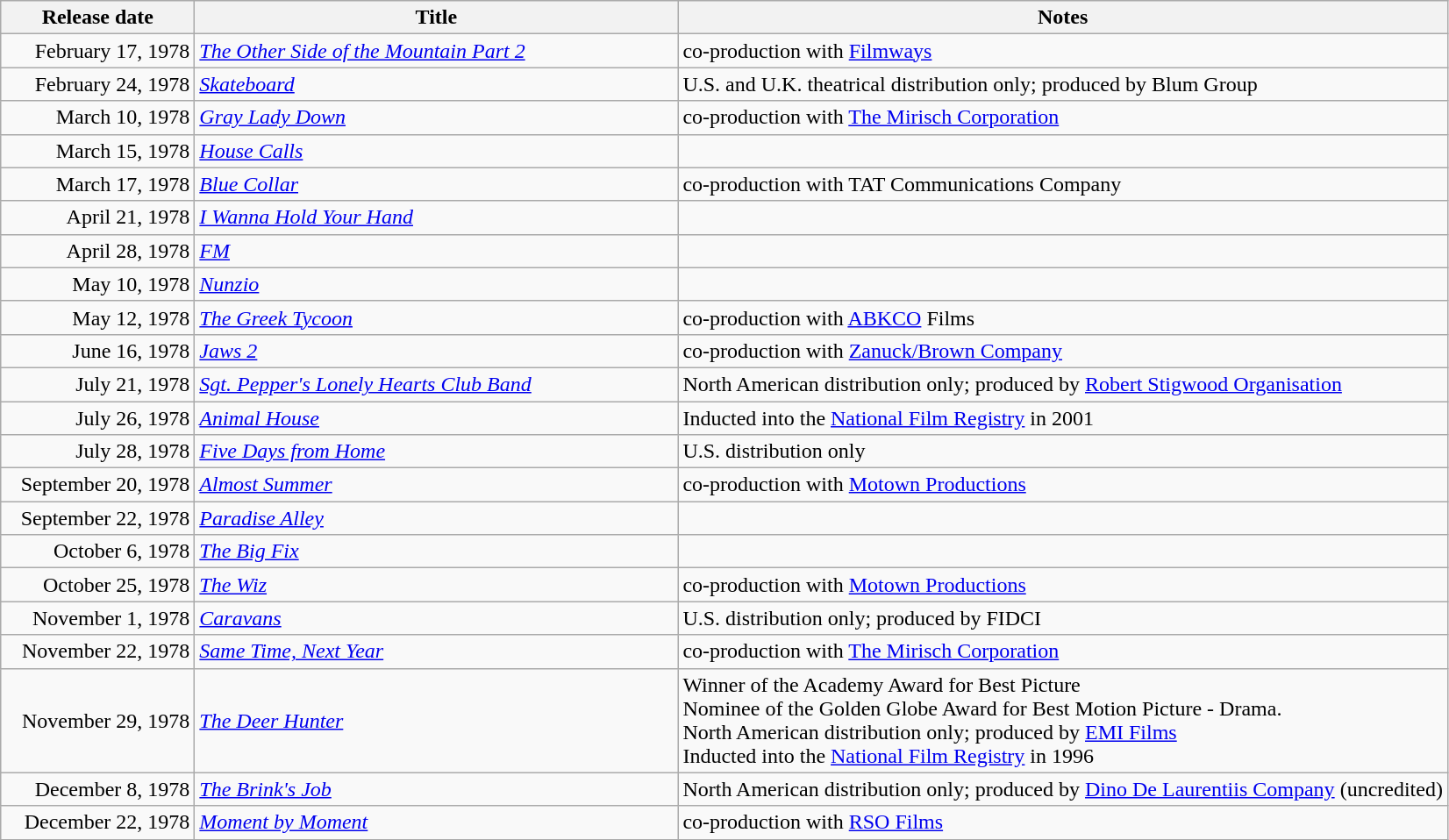<table class="wikitable sortable">
<tr>
<th style="width:8.75em;">Release date</th>
<th style="width:22.5em;">Title</th>
<th>Notes</th>
</tr>
<tr>
<td style="text-align:right;">February 17, 1978</td>
<td><em><a href='#'>The Other Side of the Mountain Part 2</a></em></td>
<td>co-production with <a href='#'>Filmways</a></td>
</tr>
<tr>
<td style="text-align:right;">February 24, 1978</td>
<td><em><a href='#'>Skateboard</a></em></td>
<td>U.S. and U.K. theatrical distribution only; produced by Blum Group</td>
</tr>
<tr>
<td style="text-align:right;">March 10, 1978</td>
<td><em><a href='#'>Gray Lady Down</a></em></td>
<td>co-production with <a href='#'>The Mirisch Corporation</a></td>
</tr>
<tr>
<td style="text-align:right;">March 15, 1978</td>
<td><em><a href='#'>House Calls</a></em></td>
<td></td>
</tr>
<tr>
<td style="text-align:right;">March 17, 1978</td>
<td><em><a href='#'>Blue Collar</a></em></td>
<td>co-production with TAT Communications Company</td>
</tr>
<tr>
<td style="text-align:right;">April 21, 1978</td>
<td><em><a href='#'>I Wanna Hold Your Hand</a></em></td>
<td></td>
</tr>
<tr>
<td style="text-align:right;">April 28, 1978</td>
<td><em><a href='#'>FM</a></em></td>
<td></td>
</tr>
<tr>
<td style="text-align:right;">May 10, 1978</td>
<td><em><a href='#'>Nunzio</a></em></td>
<td></td>
</tr>
<tr>
<td style="text-align:right;">May 12, 1978</td>
<td><em><a href='#'>The Greek Tycoon</a></em></td>
<td>co-production with <a href='#'>ABKCO</a> Films</td>
</tr>
<tr>
<td style="text-align:right;">June 16, 1978</td>
<td><em><a href='#'>Jaws 2</a></em></td>
<td>co-production with <a href='#'>Zanuck/Brown Company</a></td>
</tr>
<tr>
<td style="text-align:right;">July 21, 1978</td>
<td><em><a href='#'>Sgt. Pepper's Lonely Hearts Club Band</a></em></td>
<td>North American distribution only; produced by <a href='#'>Robert Stigwood Organisation</a></td>
</tr>
<tr>
<td style="text-align:right;">July 26, 1978</td>
<td><em><a href='#'>Animal House</a></em></td>
<td>Inducted into the <a href='#'>National Film Registry</a> in 2001</td>
</tr>
<tr>
<td style="text-align:right;">July 28, 1978</td>
<td><em><a href='#'>Five Days from Home</a></em></td>
<td>U.S. distribution only</td>
</tr>
<tr>
<td style="text-align:right;">September 20, 1978</td>
<td><em><a href='#'>Almost Summer</a></em></td>
<td>co-production with <a href='#'>Motown Productions</a></td>
</tr>
<tr>
<td style="text-align:right;">September 22, 1978</td>
<td><em><a href='#'>Paradise Alley</a></em></td>
<td></td>
</tr>
<tr>
<td style="text-align:right;">October 6, 1978</td>
<td><em><a href='#'>The Big Fix</a></em></td>
<td></td>
</tr>
<tr>
<td style="text-align:right;">October 25, 1978</td>
<td><em><a href='#'>The Wiz</a></em></td>
<td>co-production with <a href='#'>Motown Productions</a></td>
</tr>
<tr>
<td style="text-align:right;">November 1, 1978</td>
<td><em><a href='#'>Caravans</a></em></td>
<td>U.S. distribution only; produced by FIDCI</td>
</tr>
<tr>
<td style="text-align:right;">November 22, 1978</td>
<td><em><a href='#'>Same Time, Next Year</a></em></td>
<td>co-production with <a href='#'>The Mirisch Corporation</a></td>
</tr>
<tr>
<td style="text-align:right;">November 29, 1978</td>
<td><em><a href='#'>The Deer Hunter</a></em></td>
<td>Winner of the Academy Award for Best Picture<br>Nominee of the Golden Globe Award for Best Motion Picture - Drama.<br>North American distribution only; produced by <a href='#'>EMI Films</a><br>Inducted into the <a href='#'>National Film Registry</a> in 1996</td>
</tr>
<tr>
<td style="text-align:right;">December 8, 1978</td>
<td><em><a href='#'>The Brink's Job</a></em></td>
<td>North American distribution only; produced by <a href='#'>Dino De Laurentiis Company</a> (uncredited)</td>
</tr>
<tr>
<td style="text-align:right;">December 22, 1978</td>
<td><em><a href='#'>Moment by Moment</a></em></td>
<td>co-production with <a href='#'>RSO Films</a></td>
</tr>
</table>
